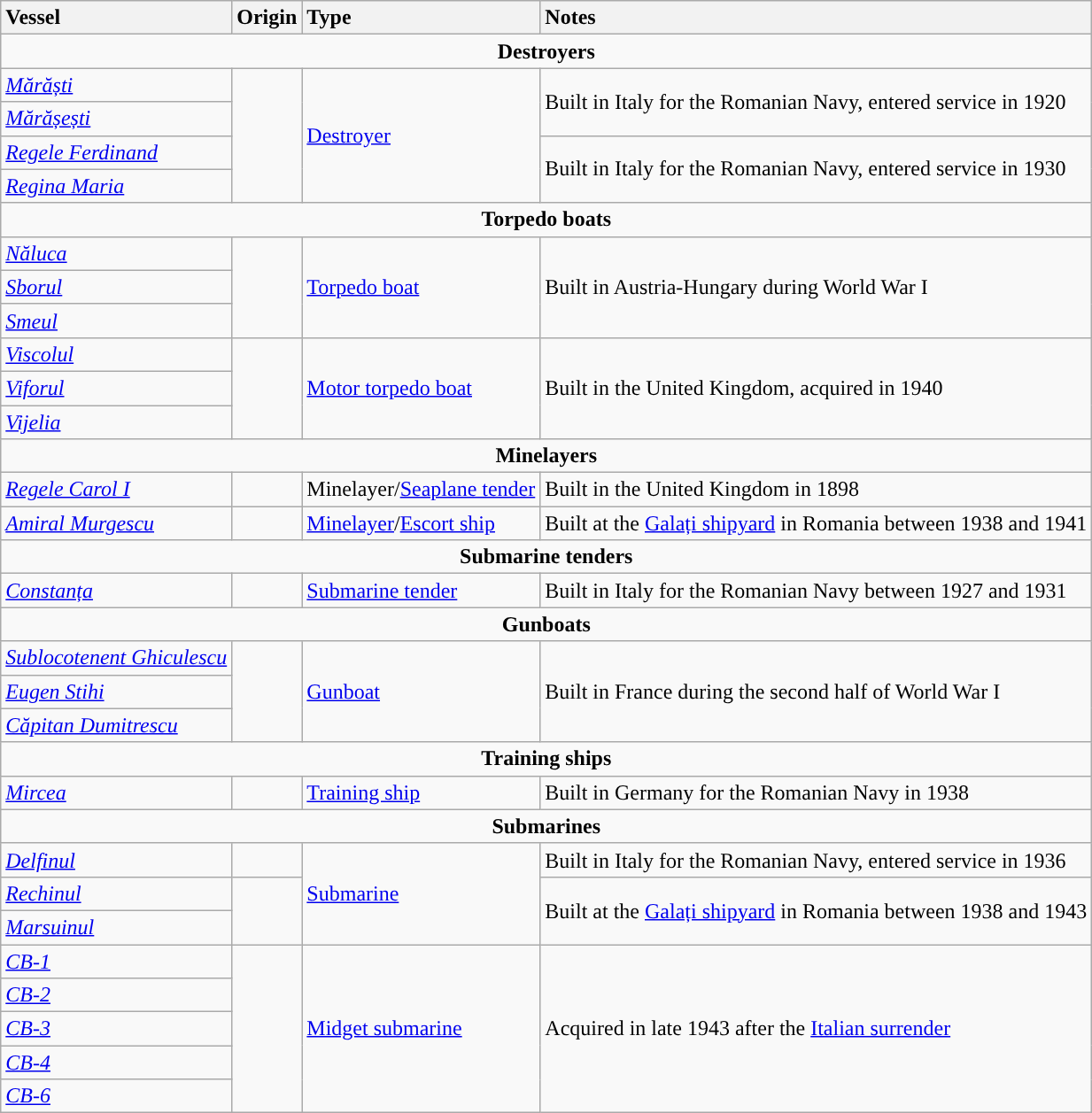<table role="presentation" class="wikitable">
<tr>
<th style="text-align: left;">Vessel</th>
<th style="text-align: left;">Origin</th>
<th style="text-align: left;">Type</th>
<th style="text-align: left;">Notes</th>
</tr>
<tr>
<th colspan="6" style="background:#f9f9f9;">Destroyers</th>
</tr>
<tr>
<td><em><a href='#'>Mărăști</a></em></td>
<td rowspan="4"></td>
<td rowspan="4"><a href='#'>Destroyer</a></td>
<td rowspan="2">Built in Italy for the Romanian Navy, entered service in 1920</td>
</tr>
<tr>
<td><em><a href='#'>Mărășești</a></em></td>
</tr>
<tr>
<td><em><a href='#'>Regele Ferdinand</a></em></td>
<td rowspan="2">Built in Italy for the Romanian Navy, entered service in 1930</td>
</tr>
<tr>
<td><em><a href='#'>Regina Maria</a></em></td>
</tr>
<tr>
<th colspan="6" style="background:#f9f9f9;">Torpedo boats</th>
</tr>
<tr>
<td><em><a href='#'>Năluca</a></em></td>
<td rowspan="3"></td>
<td rowspan="3"><a href='#'>Torpedo boat</a></td>
<td rowspan="3">Built in Austria-Hungary during World War I</td>
</tr>
<tr>
<td><em><a href='#'>Sborul</a></em></td>
</tr>
<tr>
<td><em><a href='#'>Smeul</a></em></td>
</tr>
<tr>
<td><em><a href='#'>Viscolul</a></em></td>
<td rowspan="3"></td>
<td rowspan="3"><a href='#'>Motor torpedo boat</a></td>
<td rowspan="3">Built in the United Kingdom, acquired in 1940</td>
</tr>
<tr>
<td><em><a href='#'>Viforul</a></em></td>
</tr>
<tr>
<td><em><a href='#'>Vijelia</a></em></td>
</tr>
<tr>
<th colspan="6" style="background:#f9f9f9;">Minelayers</th>
</tr>
<tr>
<td><em><a href='#'>Regele Carol I</a></em></td>
<td></td>
<td>Minelayer/<a href='#'>Seaplane tender</a></td>
<td>Built in the United Kingdom in 1898</td>
</tr>
<tr>
<td><em><a href='#'>Amiral Murgescu</a></em></td>
<td></td>
<td><a href='#'>Minelayer</a>/<a href='#'>Escort ship</a></td>
<td>Built at the <a href='#'>Galați shipyard</a> in Romania between 1938 and 1941</td>
</tr>
<tr>
<th colspan="6" style="background:#f9f9f9;">Submarine tenders</th>
</tr>
<tr>
<td><em><a href='#'>Constanța</a></em></td>
<td></td>
<td><a href='#'>Submarine tender</a></td>
<td>Built in Italy for the Romanian Navy between 1927 and 1931</td>
</tr>
<tr>
<th colspan="6" style="background:#f9f9f9;">Gunboats</th>
</tr>
<tr>
<td><em><a href='#'>Sublocotenent Ghiculescu</a></em></td>
<td rowspan="3"></td>
<td rowspan="3"><a href='#'>Gunboat</a></td>
<td rowspan="3">Built in France during the second half of World War I</td>
</tr>
<tr>
<td><em><a href='#'>Eugen Stihi</a></em></td>
</tr>
<tr>
<td><em><a href='#'>Căpitan Dumitrescu</a></em></td>
</tr>
<tr>
<th colspan="6" style="background:#f9f9f9;">Training ships</th>
</tr>
<tr>
<td><em><a href='#'>Mircea</a></em></td>
<td></td>
<td><a href='#'>Training ship</a></td>
<td>Built in Germany for the Romanian Navy in 1938</td>
</tr>
<tr>
<th colspan="6" style="background:#f9f9f9;">Submarines</th>
</tr>
<tr>
<td><em><a href='#'>Delfinul</a></em></td>
<td></td>
<td rowspan="3"><a href='#'>Submarine</a></td>
<td>Built in Italy for the Romanian Navy, entered service in 1936</td>
</tr>
<tr>
<td><em><a href='#'>Rechinul</a></em></td>
<td rowspan="2"></td>
<td rowspan="2">Built at the <a href='#'>Galați shipyard</a> in Romania between 1938 and 1943</td>
</tr>
<tr>
<td><em><a href='#'>Marsuinul</a></em></td>
</tr>
<tr>
<td><em><a href='#'>CB-1</a></em></td>
<td rowspan="5"></td>
<td rowspan="5"><a href='#'>Midget submarine</a></td>
<td rowspan="5">Acquired in late 1943 after the <a href='#'>Italian surrender</a></td>
</tr>
<tr>
<td><em><a href='#'>CB-2</a></em></td>
</tr>
<tr>
<td><em><a href='#'>CB-3</a></em></td>
</tr>
<tr>
<td><em><a href='#'>CB-4</a></em></td>
</tr>
<tr>
<td><em><a href='#'>CB-6</a></em></td>
</tr>
</table>
